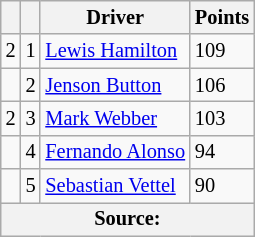<table class="wikitable" style="font-size: 85%;">
<tr>
<th></th>
<th></th>
<th>Driver</th>
<th>Points</th>
</tr>
<tr>
<td> 2</td>
<td align="center">1</td>
<td> <a href='#'>Lewis Hamilton</a></td>
<td>109</td>
</tr>
<tr>
<td></td>
<td align="center">2</td>
<td> <a href='#'>Jenson Button</a></td>
<td>106</td>
</tr>
<tr>
<td> 2</td>
<td align="center">3</td>
<td> <a href='#'>Mark Webber</a></td>
<td>103</td>
</tr>
<tr>
<td></td>
<td align="center">4</td>
<td> <a href='#'>Fernando Alonso</a></td>
<td>94</td>
</tr>
<tr>
<td></td>
<td align="center">5</td>
<td> <a href='#'>Sebastian Vettel</a></td>
<td>90</td>
</tr>
<tr>
<th colspan=4>Source: </th>
</tr>
</table>
